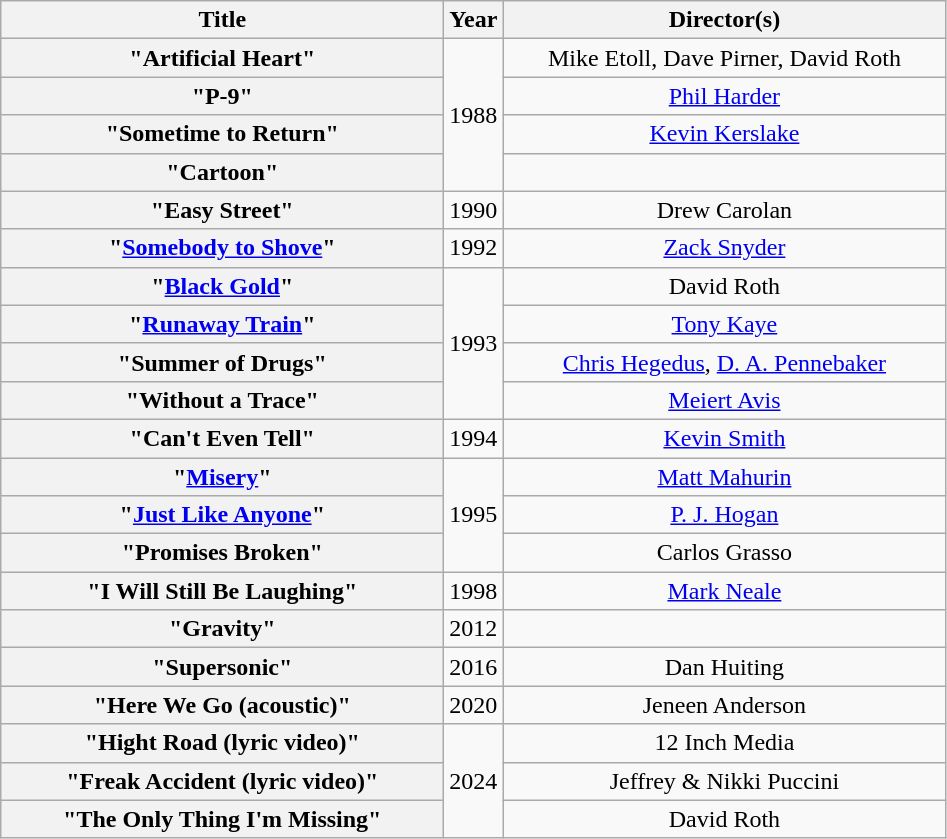<table class="wikitable plainrowheaders" style="text-align:center;">
<tr>
<th scope="col" style="width:18em;">Title</th>
<th scope="col">Year</th>
<th scope="col" style="width:18em;">Director(s)</th>
</tr>
<tr>
<th scope="row">"Artificial Heart"</th>
<td rowspan="4">1988</td>
<td>Mike Etoll, Dave Pirner, David Roth</td>
</tr>
<tr>
<th scope="row">"P-9"</th>
<td><a href='#'>Phil Harder</a></td>
</tr>
<tr>
<th scope="row">"Sometime to Return"</th>
<td><a href='#'>Kevin Kerslake</a></td>
</tr>
<tr>
<th scope="row">"Cartoon"</th>
<td></td>
</tr>
<tr>
<th scope="row">"Easy Street"</th>
<td>1990</td>
<td>Drew Carolan</td>
</tr>
<tr>
<th scope="row">"<a href='#'>Somebody to Shove</a>"</th>
<td>1992</td>
<td><a href='#'>Zack Snyder</a></td>
</tr>
<tr>
<th scope="row">"<a href='#'>Black Gold</a>"</th>
<td rowspan="4">1993</td>
<td>David Roth</td>
</tr>
<tr>
<th scope="row">"<a href='#'>Runaway Train</a>"</th>
<td><a href='#'>Tony Kaye</a></td>
</tr>
<tr>
<th scope="row">"Summer of Drugs"</th>
<td><a href='#'>Chris Hegedus</a>, <a href='#'>D. A. Pennebaker</a></td>
</tr>
<tr>
<th scope="row">"Without a Trace"</th>
<td><a href='#'>Meiert Avis</a></td>
</tr>
<tr>
<th scope="row">"Can't Even Tell"</th>
<td>1994</td>
<td><a href='#'>Kevin Smith</a></td>
</tr>
<tr>
<th scope="row">"<a href='#'>Misery</a>"</th>
<td rowspan="3">1995</td>
<td><a href='#'>Matt Mahurin</a></td>
</tr>
<tr>
<th scope="row">"<a href='#'>Just Like Anyone</a>"</th>
<td><a href='#'>P. J. Hogan</a></td>
</tr>
<tr>
<th scope="row">"Promises Broken"</th>
<td>Carlos Grasso</td>
</tr>
<tr>
<th scope="row">"I Will Still Be Laughing"</th>
<td>1998</td>
<td><a href='#'>Mark Neale</a></td>
</tr>
<tr>
<th scope="row">"Gravity"</th>
<td>2012</td>
<td></td>
</tr>
<tr>
<th scope="row">"Supersonic"</th>
<td>2016</td>
<td>Dan Huiting</td>
</tr>
<tr>
<th scope="row">"Here We Go (acoustic)"</th>
<td>2020</td>
<td>Jeneen Anderson</td>
</tr>
<tr>
<th scope="row">"Hight Road (lyric video)"</th>
<td rowspan="3">2024</td>
<td>12 Inch Media</td>
</tr>
<tr>
<th scope="row">"Freak Accident (lyric video)"</th>
<td>Jeffrey & Nikki Puccini</td>
</tr>
<tr>
<th scope="row">"The Only Thing I'm Missing"</th>
<td>David Roth</td>
</tr>
</table>
